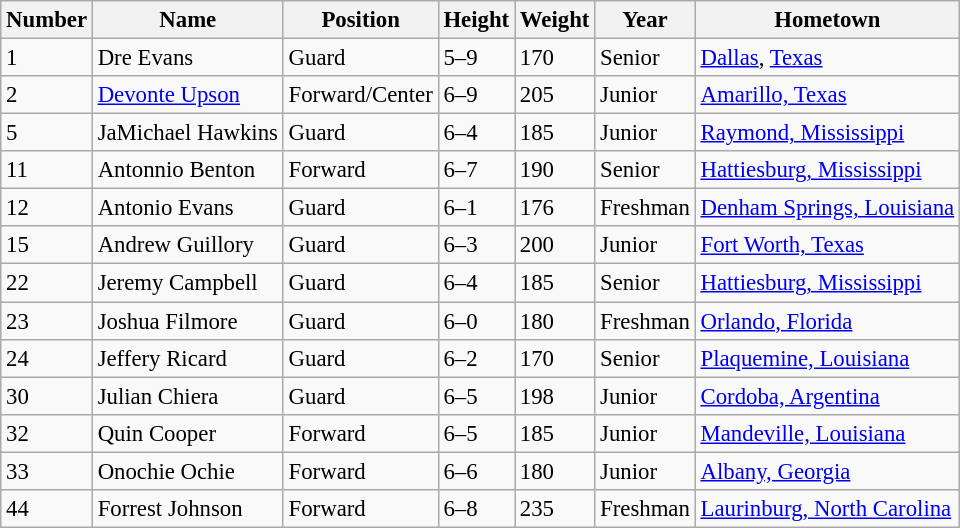<table class="wikitable sortable" style="font-size: 95%;">
<tr>
<th>Number</th>
<th>Name</th>
<th>Position</th>
<th>Height</th>
<th>Weight</th>
<th>Year</th>
<th>Hometown</th>
</tr>
<tr>
<td>1</td>
<td>Dre Evans</td>
<td>Guard</td>
<td>5–9</td>
<td>170</td>
<td>Senior</td>
<td><a href='#'>Dallas</a>, <a href='#'>Texas</a></td>
</tr>
<tr>
<td>2</td>
<td><a href='#'>Devonte Upson</a></td>
<td>Forward/Center</td>
<td>6–9</td>
<td>205</td>
<td>Junior</td>
<td><a href='#'>Amarillo, Texas</a></td>
</tr>
<tr>
<td>5</td>
<td>JaMichael Hawkins</td>
<td>Guard</td>
<td>6–4</td>
<td>185</td>
<td>Junior</td>
<td><a href='#'>Raymond, Mississippi</a></td>
</tr>
<tr>
<td>11</td>
<td>Antonnio Benton</td>
<td>Forward</td>
<td>6–7</td>
<td>190</td>
<td>Senior</td>
<td><a href='#'>Hattiesburg, Mississippi</a></td>
</tr>
<tr>
<td>12</td>
<td>Antonio Evans</td>
<td>Guard</td>
<td>6–1</td>
<td>176</td>
<td>Freshman</td>
<td><a href='#'>Denham Springs, Louisiana</a></td>
</tr>
<tr>
<td>15</td>
<td>Andrew Guillory</td>
<td>Guard</td>
<td>6–3</td>
<td>200</td>
<td>Junior</td>
<td><a href='#'>Fort Worth, Texas</a></td>
</tr>
<tr>
<td>22</td>
<td>Jeremy Campbell</td>
<td>Guard</td>
<td>6–4</td>
<td>185</td>
<td>Senior</td>
<td><a href='#'>Hattiesburg, Mississippi</a></td>
</tr>
<tr>
<td>23</td>
<td>Joshua Filmore</td>
<td>Guard</td>
<td>6–0</td>
<td>180</td>
<td>Freshman</td>
<td><a href='#'>Orlando, Florida</a></td>
</tr>
<tr>
<td>24</td>
<td>Jeffery Ricard</td>
<td>Guard</td>
<td>6–2</td>
<td>170</td>
<td>Senior</td>
<td><a href='#'>Plaquemine, Louisiana</a></td>
</tr>
<tr>
<td>30</td>
<td>Julian Chiera</td>
<td>Guard</td>
<td>6–5</td>
<td>198</td>
<td>Junior</td>
<td><a href='#'>Cordoba, Argentina</a></td>
</tr>
<tr>
<td>32</td>
<td>Quin Cooper</td>
<td>Forward</td>
<td>6–5</td>
<td>185</td>
<td>Junior</td>
<td><a href='#'>Mandeville, Louisiana</a></td>
</tr>
<tr>
<td>33</td>
<td>Onochie Ochie</td>
<td>Forward</td>
<td>6–6</td>
<td>180</td>
<td>Junior</td>
<td><a href='#'>Albany, Georgia</a></td>
</tr>
<tr>
<td>44</td>
<td>Forrest Johnson</td>
<td>Forward</td>
<td>6–8</td>
<td>235</td>
<td>Freshman</td>
<td><a href='#'>Laurinburg, North Carolina</a></td>
</tr>
</table>
